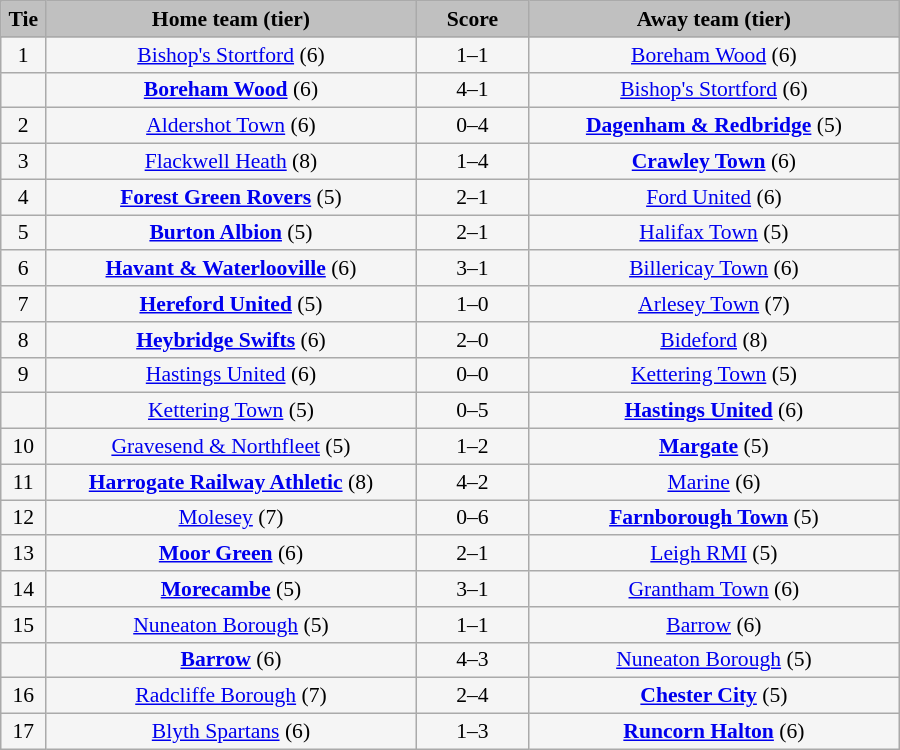<table class="wikitable" style="width: 600px; background:WhiteSmoke; text-align:center; font-size:90%">
<tr>
<td scope="col" style="width:  5.00%; background:silver;"><strong>Tie</strong></td>
<td scope="col" style="width: 41.25%; background:silver;"><strong>Home team (tier)</strong></td>
<td scope="col" style="width: 12.50%; background:silver;"><strong>Score</strong></td>
<td scope="col" style="width: 41.25%; background:silver;"><strong>Away team (tier)</strong></td>
</tr>
<tr>
</tr>
<tr>
<td>1</td>
<td><a href='#'>Bishop's Stortford</a> (6)</td>
<td>1–1</td>
<td><a href='#'>Boreham Wood</a> (6)</td>
</tr>
<tr>
<td><em></em></td>
<td><strong><a href='#'>Boreham Wood</a></strong> (6)</td>
<td>4–1</td>
<td><a href='#'>Bishop's Stortford</a> (6)</td>
</tr>
<tr>
<td>2</td>
<td><a href='#'>Aldershot Town</a> (6)</td>
<td>0–4</td>
<td><strong><a href='#'>Dagenham & Redbridge</a></strong> (5)</td>
</tr>
<tr>
<td>3</td>
<td><a href='#'>Flackwell Heath</a> (8)</td>
<td>1–4</td>
<td><strong><a href='#'>Crawley Town</a></strong> (6)</td>
</tr>
<tr>
<td>4</td>
<td><strong><a href='#'>Forest Green Rovers</a></strong> (5)</td>
<td>2–1</td>
<td><a href='#'>Ford United</a> (6)</td>
</tr>
<tr>
<td>5</td>
<td><strong><a href='#'>Burton Albion</a></strong> (5)</td>
<td>2–1</td>
<td><a href='#'>Halifax Town</a> (5)</td>
</tr>
<tr>
<td>6</td>
<td><strong><a href='#'>Havant & Waterlooville</a></strong> (6)</td>
<td>3–1</td>
<td><a href='#'>Billericay Town</a> (6)</td>
</tr>
<tr>
<td>7</td>
<td><strong><a href='#'>Hereford United</a></strong> (5)</td>
<td>1–0</td>
<td><a href='#'>Arlesey Town</a> (7)</td>
</tr>
<tr>
<td>8</td>
<td><strong><a href='#'>Heybridge Swifts</a></strong> (6)</td>
<td>2–0</td>
<td><a href='#'>Bideford</a> (8)</td>
</tr>
<tr>
<td>9</td>
<td><a href='#'>Hastings United</a> (6)</td>
<td>0–0</td>
<td><a href='#'>Kettering Town</a> (5)</td>
</tr>
<tr>
<td><em></em></td>
<td><a href='#'>Kettering Town</a> (5)</td>
<td>0–5</td>
<td><strong><a href='#'>Hastings United</a></strong> (6)</td>
</tr>
<tr>
<td>10</td>
<td><a href='#'>Gravesend & Northfleet</a> (5)</td>
<td>1–2</td>
<td><strong><a href='#'>Margate</a></strong> (5)</td>
</tr>
<tr>
<td>11</td>
<td><strong><a href='#'>Harrogate Railway Athletic</a></strong> (8)</td>
<td>4–2</td>
<td><a href='#'>Marine</a> (6)</td>
</tr>
<tr>
<td>12</td>
<td><a href='#'>Molesey</a> (7)</td>
<td>0–6</td>
<td><strong><a href='#'>Farnborough Town</a></strong> (5)</td>
</tr>
<tr>
<td>13</td>
<td><strong><a href='#'>Moor Green</a></strong> (6)</td>
<td>2–1</td>
<td><a href='#'>Leigh RMI</a> (5)</td>
</tr>
<tr>
<td>14</td>
<td><strong><a href='#'>Morecambe</a></strong> (5)</td>
<td>3–1</td>
<td><a href='#'>Grantham Town</a> (6)</td>
</tr>
<tr>
<td>15</td>
<td><a href='#'>Nuneaton Borough</a> (5)</td>
<td>1–1</td>
<td><a href='#'>Barrow</a> (6)</td>
</tr>
<tr>
<td><em></em></td>
<td><strong><a href='#'>Barrow</a></strong> (6)</td>
<td>4–3</td>
<td><a href='#'>Nuneaton Borough</a> (5)</td>
</tr>
<tr>
<td>16</td>
<td><a href='#'>Radcliffe Borough</a> (7)</td>
<td>2–4</td>
<td><strong><a href='#'>Chester City</a></strong> (5)</td>
</tr>
<tr>
<td>17</td>
<td><a href='#'>Blyth Spartans</a> (6)</td>
<td>1–3</td>
<td><strong><a href='#'>Runcorn Halton</a></strong> (6)</td>
</tr>
</table>
